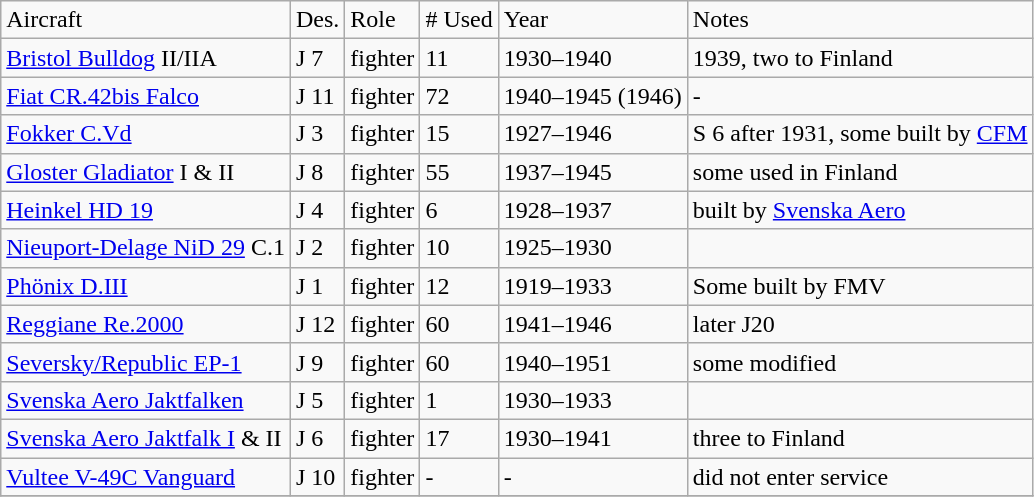<table class="wikitable sortable">
<tr>
<td>Aircraft</td>
<td>Des.</td>
<td>Role</td>
<td># Used</td>
<td>Year</td>
<td>Notes</td>
</tr>
<tr>
<td><a href='#'>Bristol Bulldog</a> II/IIA</td>
<td>J 7</td>
<td>fighter</td>
<td>11</td>
<td>1930–1940</td>
<td>1939, two to Finland</td>
</tr>
<tr>
<td><a href='#'>Fiat CR.42bis Falco</a></td>
<td>J 11</td>
<td>fighter</td>
<td>72</td>
<td>1940–1945 (1946)</td>
<td>-</td>
</tr>
<tr>
<td><a href='#'>Fokker C.Vd</a></td>
<td>J 3</td>
<td>fighter</td>
<td>15</td>
<td>1927–1946</td>
<td>S 6 after 1931, some built by <a href='#'>CFM</a></td>
</tr>
<tr>
<td><a href='#'>Gloster Gladiator</a> I & II</td>
<td>J 8</td>
<td>fighter</td>
<td>55</td>
<td>1937–1945</td>
<td>some used in Finland</td>
</tr>
<tr>
<td><a href='#'>Heinkel HD 19</a></td>
<td>J 4</td>
<td>fighter</td>
<td>6</td>
<td>1928–1937</td>
<td>built by <a href='#'>Svenska Aero</a></td>
</tr>
<tr>
<td><a href='#'>Nieuport-Delage NiD 29</a> C.1</td>
<td>J 2</td>
<td>fighter</td>
<td>10</td>
<td>1925–1930</td>
<td></td>
</tr>
<tr>
<td><a href='#'>Phönix D.III</a></td>
<td>J 1</td>
<td>fighter</td>
<td>12</td>
<td>1919–1933</td>
<td>Some built by FMV</td>
</tr>
<tr>
<td><a href='#'>Reggiane Re.2000</a></td>
<td>J 12</td>
<td>fighter</td>
<td>60</td>
<td>1941–1946</td>
<td>later J20</td>
</tr>
<tr>
<td><a href='#'>Seversky/Republic EP-1</a></td>
<td>J 9</td>
<td>fighter</td>
<td>60</td>
<td>1940–1951</td>
<td>some modified</td>
</tr>
<tr>
<td><a href='#'>Svenska Aero Jaktfalken</a></td>
<td>J 5</td>
<td>fighter</td>
<td>1</td>
<td>1930–1933</td>
<td></td>
</tr>
<tr>
<td><a href='#'>Svenska Aero Jaktfalk I</a> & II</td>
<td>J 6</td>
<td>fighter</td>
<td>17</td>
<td>1930–1941</td>
<td>three to Finland</td>
</tr>
<tr>
<td><a href='#'>Vultee V-49C Vanguard</a></td>
<td>J 10</td>
<td>fighter</td>
<td>-</td>
<td>-</td>
<td>did not enter service</td>
</tr>
<tr>
</tr>
</table>
